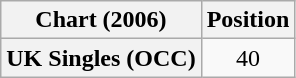<table class="wikitable plainrowheaders" style="text-align:center">
<tr>
<th scope="col">Chart (2006)</th>
<th scope="col">Position</th>
</tr>
<tr>
<th scope="row">UK Singles (OCC)</th>
<td>40</td>
</tr>
</table>
